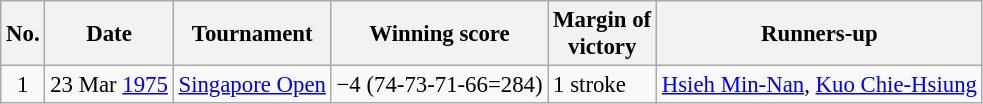<table class="wikitable" style="font-size:95%;">
<tr>
<th>No.</th>
<th>Date</th>
<th>Tournament</th>
<th>Winning score</th>
<th>Margin of<br>victory</th>
<th>Runners-up</th>
</tr>
<tr>
<td align=center>1</td>
<td align=right>23 Mar <a href='#'>1975</a></td>
<td><a href='#'>Singapore Open</a></td>
<td>−4 (74-73-71-66=284)</td>
<td>1 stroke</td>
<td> <a href='#'>Hsieh Min-Nan</a>,  <a href='#'>Kuo Chie-Hsiung</a></td>
</tr>
</table>
